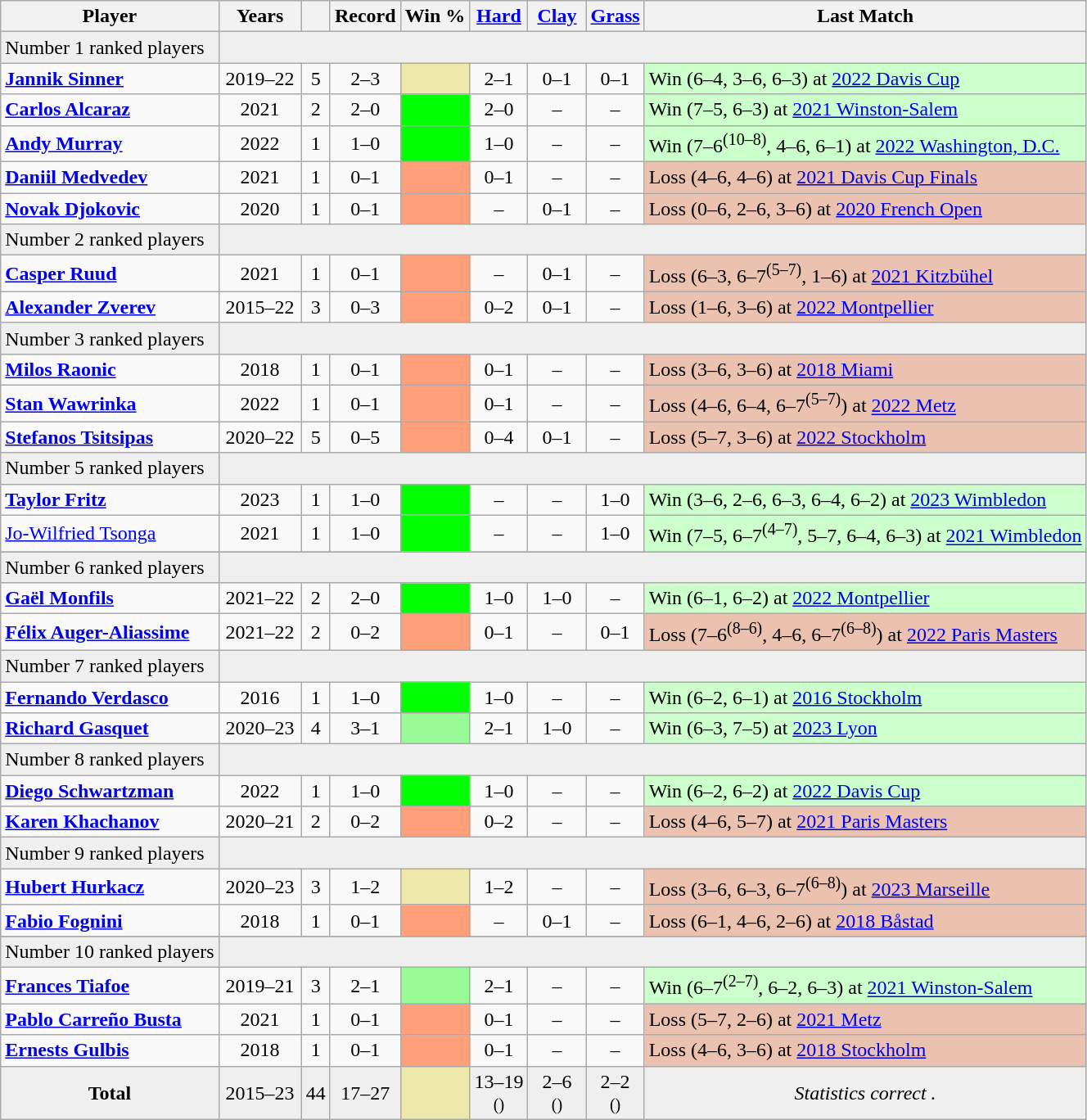<table class="wikitable sortable nowrap" style="text-align:center">
<tr>
<th>Player</th>
<th width="60">Years</th>
<th></th>
<th width="50" data-sort-type="number">Record</th>
<th>Win %</th>
<th width="40"><a href='#'>Hard</a></th>
<th width="40"><a href='#'>Clay</a></th>
<th width="40"><a href='#'>Grass</a></th>
<th>Last Match</th>
</tr>
<tr style="background:#EFEFEF" class="sortbottom">
<td align=left>Number 1 ranked players</td>
<td colspan=8></td>
</tr>
<tr>
<td align=left> <strong><a href='#'>Jannik Sinner</a></strong></td>
<td>2019–22</td>
<td>5</td>
<td>2–3</td>
<td bgcolor=eee8aa></td>
<td>2–1</td>
<td>0–1</td>
<td>0–1</td>
<td bgcolor=ccffcc align=left>Win (6–4, 3–6, 6–3) at <a href='#'>2022 Davis Cup</a></td>
</tr>
<tr>
<td align=left> <strong><a href='#'>Carlos Alcaraz</a></strong></td>
<td>2021</td>
<td>2</td>
<td>2–0</td>
<td bgcolor=lime></td>
<td>2–0</td>
<td>–</td>
<td>–</td>
<td bgcolor=ccffcc align=left>Win (7–5, 6–3) at <a href='#'>2021 Winston-Salem</a></td>
</tr>
<tr>
<td align=left> <strong><a href='#'>Andy Murray</a></strong></td>
<td>2022</td>
<td>1</td>
<td>1–0</td>
<td bgcolor=lime></td>
<td>1–0</td>
<td>–</td>
<td>–</td>
<td bgcolor=ccffcc align=left>Win (7–6<sup>(10–8)</sup>, 4–6, 6–1) at <a href='#'>2022 Washington, D.C.</a></td>
</tr>
<tr>
<td align=left> <strong><a href='#'>Daniil Medvedev</a></strong></td>
<td>2021</td>
<td>1</td>
<td>0–1</td>
<td bgcolor=ffa07a></td>
<td>0–1</td>
<td>–</td>
<td>–</td>
<td bgcolor=EBC2AF align=left>Loss (4–6, 4–6) at <a href='#'>2021 Davis Cup Finals</a></td>
</tr>
<tr>
<td align=left> <strong><a href='#'>Novak Djokovic</a></strong></td>
<td>2020</td>
<td>1</td>
<td>0–1</td>
<td bgcolor=ffa07a></td>
<td>–</td>
<td>0–1</td>
<td>–</td>
<td bgcolor=EBC2AF align=left>Loss (0–6, 2–6, 3–6) at <a href='#'>2020 French Open</a></td>
</tr>
<tr style="background:#EFEFEF" class="sortbottom">
<td align=left>Number 2 ranked players</td>
<td colspan=8></td>
</tr>
<tr>
<td align=left> <strong><a href='#'>Casper Ruud</a></strong></td>
<td>2021</td>
<td>1</td>
<td>0–1</td>
<td bgcolor=ffa07a></td>
<td>–</td>
<td>0–1</td>
<td>–</td>
<td bgcolor=EBC2AF align=left>Loss (6–3, 6–7<sup>(5–7)</sup>, 1–6) at <a href='#'>2021 Kitzbühel</a></td>
</tr>
<tr>
<td align=left> <strong><a href='#'>Alexander Zverev</a></strong></td>
<td>2015–22</td>
<td>3</td>
<td>0–3</td>
<td bgcolor=ffa07a></td>
<td>0–2</td>
<td>0–1</td>
<td>–</td>
<td bgcolor=EBC2AF align=left>Loss (1–6, 3–6) at <a href='#'>2022 Montpellier</a></td>
</tr>
<tr style="background:#EFEFEF" class="sortbottom">
<td align=left>Number 3 ranked players</td>
<td colspan=8></td>
</tr>
<tr>
<td align=left> <strong><a href='#'>Milos Raonic</a></strong></td>
<td>2018</td>
<td>1</td>
<td>0–1</td>
<td bgcolor=ffa07a></td>
<td>0–1</td>
<td>–</td>
<td>–</td>
<td bgcolor=EBC2AF align=left>Loss (3–6, 3–6) at <a href='#'>2018 Miami</a></td>
</tr>
<tr>
<td align=left> <strong><a href='#'>Stan Wawrinka</a></strong></td>
<td>2022</td>
<td>1</td>
<td>0–1</td>
<td bgcolor=ffa07a></td>
<td>0–1</td>
<td>–</td>
<td>–</td>
<td bgcolor=EBC2AF align=left>Loss (4–6, 6–4, 6–7<sup>(5–7)</sup>) at <a href='#'>2022 Metz</a></td>
</tr>
<tr>
<td align=left> <strong><a href='#'>Stefanos Tsitsipas</a></strong></td>
<td>2020–22</td>
<td>5</td>
<td>0–5</td>
<td bgcolor=ffa07a></td>
<td>0–4</td>
<td>0–1</td>
<td>–</td>
<td bgcolor=EBC2AF align=left>Loss (5–7, 3–6) at <a href='#'>2022 Stockholm</a></td>
</tr>
<tr style="background:#EFEFEF" class="sortbottom">
<td align=left>Number 5 ranked players</td>
<td colspan=8></td>
</tr>
<tr>
<td align=left> <strong><a href='#'>Taylor Fritz</a></strong></td>
<td>2023</td>
<td>1</td>
<td>1–0</td>
<td bgcolor=lime></td>
<td>–</td>
<td>–</td>
<td>1–0</td>
<td bgcolor=ccffcc align=left>Win (3–6, 2–6, 6–3, 6–4, 6–2) at <a href='#'>2023 Wimbledon</a></td>
</tr>
<tr>
<td align=left> <a href='#'>Jo-Wilfried Tsonga</a></td>
<td>2021</td>
<td>1</td>
<td>1–0</td>
<td bgcolor=lime></td>
<td>–</td>
<td>–</td>
<td>1–0</td>
<td bgcolor=ccffcc align=left>Win (7–5, 6–7<sup>(4–7)</sup>, 5–7, 6–4, 6–3) at <a href='#'>2021 Wimbledon</a></td>
</tr>
<tr>
</tr>
<tr style="background:#EFEFEF" class="sortbottom">
<td align=left>Number 6 ranked players</td>
<td colspan=8></td>
</tr>
<tr>
<td align=left> <strong><a href='#'>Gaël Monfils</a></strong></td>
<td>2021–22</td>
<td>2</td>
<td>2–0</td>
<td bgcolor=lime></td>
<td>1–0</td>
<td>1–0</td>
<td>–</td>
<td bgcolor=ccffcc align=left>Win (6–1, 6–2) at <a href='#'>2022 Montpellier</a></td>
</tr>
<tr>
<td align=left> <strong><a href='#'>Félix Auger-Aliassime</a></strong></td>
<td>2021–22</td>
<td>2</td>
<td>0–2</td>
<td bgcolor=ffa07a></td>
<td>0–1</td>
<td>–</td>
<td>0–1</td>
<td bgcolor=EBC2AF align=left>Loss (7–6<sup>(8–6)</sup>, 4–6, 6–7<sup>(6–8)</sup>) at <a href='#'>2022 Paris Masters</a></td>
</tr>
<tr style="background:#EFEFEF" class="sortbottom">
<td align=left>Number 7 ranked players</td>
<td colspan=8></td>
</tr>
<tr>
<td align=left> <strong><a href='#'>Fernando Verdasco</a></strong></td>
<td>2016</td>
<td>1</td>
<td>1–0</td>
<td bgcolor=lime></td>
<td>1–0</td>
<td>–</td>
<td>–</td>
<td bgcolor=ccffcc align=left>Win (6–2, 6–1) at <a href='#'>2016 Stockholm</a></td>
</tr>
<tr>
<td align=left> <strong><a href='#'>Richard Gasquet</a></strong></td>
<td>2020–23</td>
<td>4</td>
<td>3–1</td>
<td bgcolor=#98fb98></td>
<td>2–1</td>
<td>1–0</td>
<td>–</td>
<td bgcolor=ccffcc align=left>Win (6–3, 7–5) at <a href='#'>2023 Lyon</a></td>
</tr>
<tr style="background:#EFEFEF" class="sortbottom">
<td align=left>Number 8 ranked players</td>
<td colspan=8></td>
</tr>
<tr>
<td align=left> <strong><a href='#'>Diego Schwartzman</a></strong></td>
<td>2022</td>
<td>1</td>
<td>1–0</td>
<td bgcolor=lime></td>
<td>1–0</td>
<td>–</td>
<td>–</td>
<td bgcolor=ccffcc align=left>Win (6–2, 6–2) at <a href='#'>2022 Davis Cup</a></td>
</tr>
<tr>
<td align=left> <strong><a href='#'>Karen Khachanov</a></strong></td>
<td>2020–21</td>
<td>2</td>
<td>0–2</td>
<td bgcolor=ffa07a></td>
<td>0–2</td>
<td>–</td>
<td>–</td>
<td bgcolor=EBC2AF align=left>Loss (4–6, 5–7) at <a href='#'>2021 Paris Masters</a></td>
</tr>
<tr style="background:#EFEFEF" class="sortbottom">
<td align=left>Number 9 ranked players</td>
<td colspan=8></td>
</tr>
<tr>
<td align=left> <strong><a href='#'>Hubert Hurkacz</a></strong></td>
<td>2020–23</td>
<td>3</td>
<td>1–2</td>
<td bgcolor=eee8aa></td>
<td>1–2</td>
<td>–</td>
<td>–</td>
<td bgcolor=EBC2AF align=left>Loss (3–6, 6–3, 6–7<sup>(6–8)</sup>) at <a href='#'>2023 Marseille</a></td>
</tr>
<tr>
<td align=left> <strong><a href='#'>Fabio Fognini</a></strong></td>
<td>2018</td>
<td>1</td>
<td>0–1</td>
<td bgcolor=ffa07a></td>
<td>–</td>
<td>0–1</td>
<td>–</td>
<td bgcolor=EBC2AF align=left>Loss (6–1, 4–6, 2–6) at <a href='#'>2018 Båstad</a></td>
</tr>
<tr style="background:#EFEFEF;font-weight:bold;">
</tr>
<tr style="background:#EFEFEF" class="sortbottom">
<td align=left>Number 10 ranked players</td>
<td colspan=8></td>
</tr>
<tr>
<td align=left> <strong><a href='#'>Frances Tiafoe</a></strong></td>
<td>2019–21</td>
<td>3</td>
<td>2–1</td>
<td bgcolor=#98fb98></td>
<td>2–1</td>
<td>–</td>
<td>–</td>
<td bgcolor=ccffcc align=left>Win (6–7<sup>(2–7)</sup>, 6–2, 6–3) at <a href='#'>2021 Winston-Salem</a></td>
</tr>
<tr>
<td align=left> <strong><a href='#'>Pablo Carreño Busta</a></strong></td>
<td>2021</td>
<td>1</td>
<td>0–1</td>
<td bgcolor=ffa07a></td>
<td>0–1</td>
<td>–</td>
<td>–</td>
<td bgcolor=EBC2AF align=left>Loss (5–7, 2–6) at <a href='#'>2021 Metz</a></td>
</tr>
<tr>
<td align=left> <strong><a href='#'>Ernests Gulbis</a></strong></td>
<td>2018</td>
<td>1</td>
<td>0–1</td>
<td bgcolor=ffa07a></td>
<td>0–1</td>
<td>–</td>
<td>–</td>
<td bgcolor=EBC2AF align=left>Loss (4–6, 3–6) at <a href='#'>2018 Stockholm</a></td>
</tr>
<tr style="background:#EFEFEF" class="sortbottom">
<td><strong>Total</strong></td>
<td>2015–23</td>
<td>44</td>
<td>17–27</td>
<td bgcolor=eee8aa></td>
<td>13–19<br><small>()</small></td>
<td>2–6<br><small>()</small></td>
<td>2–2<br><small>()</small></td>
<td><em>Statistics correct .</em></td>
</tr>
</table>
